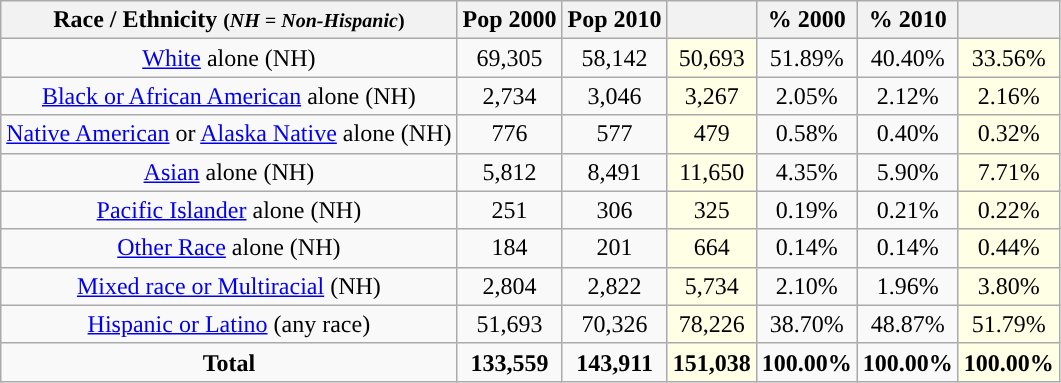<table class="wikitable" style="text-align:center;">
<tr>
<th>Race / Ethnicity <small>(<em>NH = Non-Hispanic</em>)</small></th>
<th>Pop 2000</th>
<th>Pop 2010</th>
<th></th>
<th>% 2000</th>
<th>% 2010</th>
<th></th>
</tr>
<tr>
<td><a href='#'>White</a> alone (NH)</td>
<td>69,305</td>
<td>58,142</td>
<td style='background: #ffffe6;'>50,693</td>
<td>51.89%</td>
<td>40.40%</td>
<td style='background: #ffffe6;'>33.56%</td>
</tr>
<tr>
<td><a href='#'>Black or African American</a> alone (NH)</td>
<td>2,734</td>
<td>3,046</td>
<td style='background: #ffffe6;'>3,267</td>
<td>2.05%</td>
<td>2.12%</td>
<td style='background: #ffffe6;'>2.16%</td>
</tr>
<tr>
<td><a href='#'>Native American</a> or <a href='#'>Alaska Native</a> alone (NH)</td>
<td>776</td>
<td>577</td>
<td style='background: #ffffe6;'>479</td>
<td>0.58%</td>
<td>0.40%</td>
<td style='background: #ffffe6;'>0.32%</td>
</tr>
<tr>
<td><a href='#'>Asian</a> alone (NH)</td>
<td>5,812</td>
<td>8,491</td>
<td style='background: #ffffe6;'>11,650</td>
<td>4.35%</td>
<td>5.90%</td>
<td style='background: #ffffe6;'>7.71%</td>
</tr>
<tr>
<td><a href='#'>Pacific Islander</a> alone (NH)</td>
<td>251</td>
<td>306</td>
<td style='background: #ffffe6;'>325</td>
<td>0.19%</td>
<td>0.21%</td>
<td style='background: #ffffe6;'>0.22%</td>
</tr>
<tr>
<td><a href='#'>Other Race</a> alone (NH)</td>
<td>184</td>
<td>201</td>
<td style='background: #ffffe6;'>664</td>
<td>0.14%</td>
<td>0.14%</td>
<td style='background: #ffffe6;'>0.44%</td>
</tr>
<tr>
<td><a href='#'>Mixed race or Multiracial</a> (NH)</td>
<td>2,804</td>
<td>2,822</td>
<td style='background: #ffffe6;'>5,734</td>
<td>2.10%</td>
<td>1.96%</td>
<td style='background: #ffffe6;'>3.80%</td>
</tr>
<tr>
<td><a href='#'>Hispanic or Latino</a> (any race)</td>
<td>51,693</td>
<td>70,326</td>
<td style='background: #ffffe6;'>78,226</td>
<td>38.70%</td>
<td>48.87%</td>
<td style='background: #ffffe6;'>51.79%</td>
</tr>
<tr>
<td><strong>Total</strong></td>
<td><strong>133,559</strong></td>
<td><strong>143,911</strong></td>
<td style='background: #ffffe6;'><strong>151,038</strong></td>
<td><strong>100.00%</strong></td>
<td><strong>100.00%</strong></td>
<td style='background: #ffffe6;'><strong>100.00%</strong></td>
</tr>
</table>
